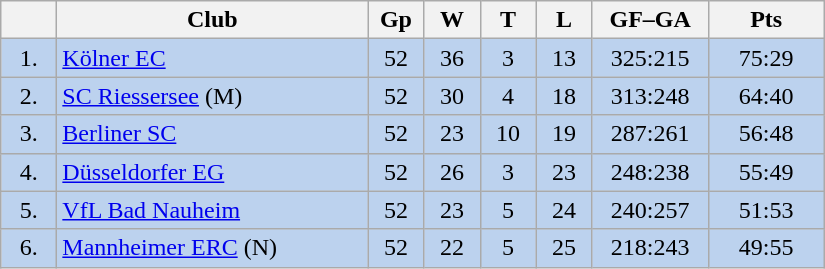<table class="wikitable">
<tr>
<th width="30"></th>
<th width="200">Club</th>
<th width="30">Gp</th>
<th width="30">W</th>
<th width="30">T</th>
<th width="30">L</th>
<th width="70">GF–GA</th>
<th width="70">Pts</th>
</tr>
<tr bgcolor="#BCD2EE" align="center">
<td>1.</td>
<td align="left"><a href='#'>Kölner EC</a></td>
<td>52</td>
<td>36</td>
<td>3</td>
<td>13</td>
<td>325:215</td>
<td>75:29</td>
</tr>
<tr bgcolor=#BCD2EE align="center">
<td>2.</td>
<td align="left"><a href='#'>SC Riessersee</a> (M)</td>
<td>52</td>
<td>30</td>
<td>4</td>
<td>18</td>
<td>313:248</td>
<td>64:40</td>
</tr>
<tr bgcolor=#BCD2EE align="center">
<td>3.</td>
<td align="left"><a href='#'>Berliner SC</a></td>
<td>52</td>
<td>23</td>
<td>10</td>
<td>19</td>
<td>287:261</td>
<td>56:48</td>
</tr>
<tr bgcolor=#BCD2EE align="center">
<td>4.</td>
<td align="left"><a href='#'>Düsseldorfer EG</a></td>
<td>52</td>
<td>26</td>
<td>3</td>
<td>23</td>
<td>248:238</td>
<td>55:49</td>
</tr>
<tr bgcolor=#BCD2EE align="center">
<td>5.</td>
<td align="left"><a href='#'>VfL Bad Nauheim</a></td>
<td>52</td>
<td>23</td>
<td>5</td>
<td>24</td>
<td>240:257</td>
<td>51:53</td>
</tr>
<tr bgcolor=#BCD2EE align="center">
<td>6.</td>
<td align="left"><a href='#'>Mannheimer ERC</a> (N)</td>
<td>52</td>
<td>22</td>
<td>5</td>
<td>25</td>
<td>218:243</td>
<td>49:55</td>
</tr>
</table>
